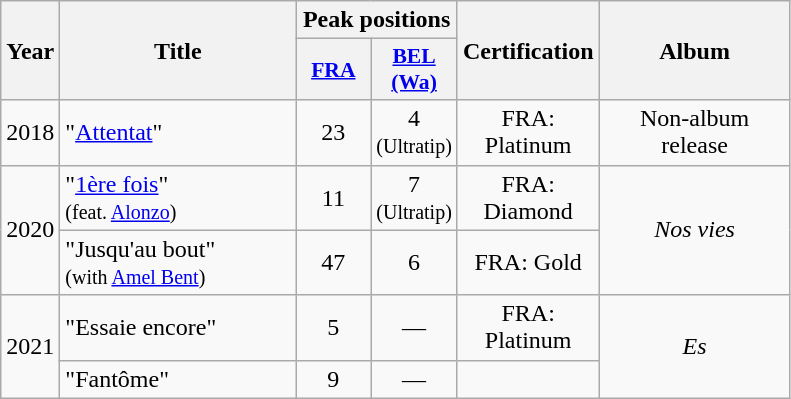<table class="wikitable sortable">
<tr>
<th rowspan="2" align="center">Year</th>
<th rowspan="2" width="150" align="center">Title</th>
<th colspan="2" align="center">Peak positions</th>
<th rowspan="2" width="80" align="center">Certification</th>
<th rowspan="2" width="120" align="center">Album</th>
</tr>
<tr>
<th scope="col" style="width:3em;font-size:90%;"><a href='#'>FRA</a><br></th>
<th scope="col" style="width:3em;font-size:90%;"><a href='#'>BEL<br>(Wa)</a><br></th>
</tr>
<tr>
<td align="center">2018</td>
<td>"<a href='#'>Attentat</a>"</td>
<td align="center">23</td>
<td align="center">4<br><small>(Ultratip)</small></td>
<td align="center">FRA: Platinum</td>
<td align="center">Non-album release</td>
</tr>
<tr>
<td rowspan="2" align="center">2020</td>
<td>"<a href='#'>1ère fois</a>" <br> <small>(feat. <a href='#'>Alonzo</a>)</small></td>
<td align="center">11</td>
<td align="center">7<br><small>(Ultratip)</small></td>
<td align="center">FRA: Diamond</td>
<td rowspan="2" align="center"><em>Nos vies</em></td>
</tr>
<tr>
<td>"Jusqu'au bout" <br><small>(with <a href='#'>Amel Bent</a>)</small></td>
<td align="center">47</td>
<td align="center">6</td>
<td align="center">FRA: Gold</td>
</tr>
<tr>
<td rowspan="2" align="center">2021</td>
<td>"Essaie encore"</td>
<td align="center">5</td>
<td align="center">—</td>
<td align="center">FRA: Platinum</td>
<td rowspan="2" align="center"><em>Es</em></td>
</tr>
<tr>
<td>"Fantôme"</td>
<td align="center">9</td>
<td align="center">—</td>
<td align="center"></td>
</tr>
</table>
